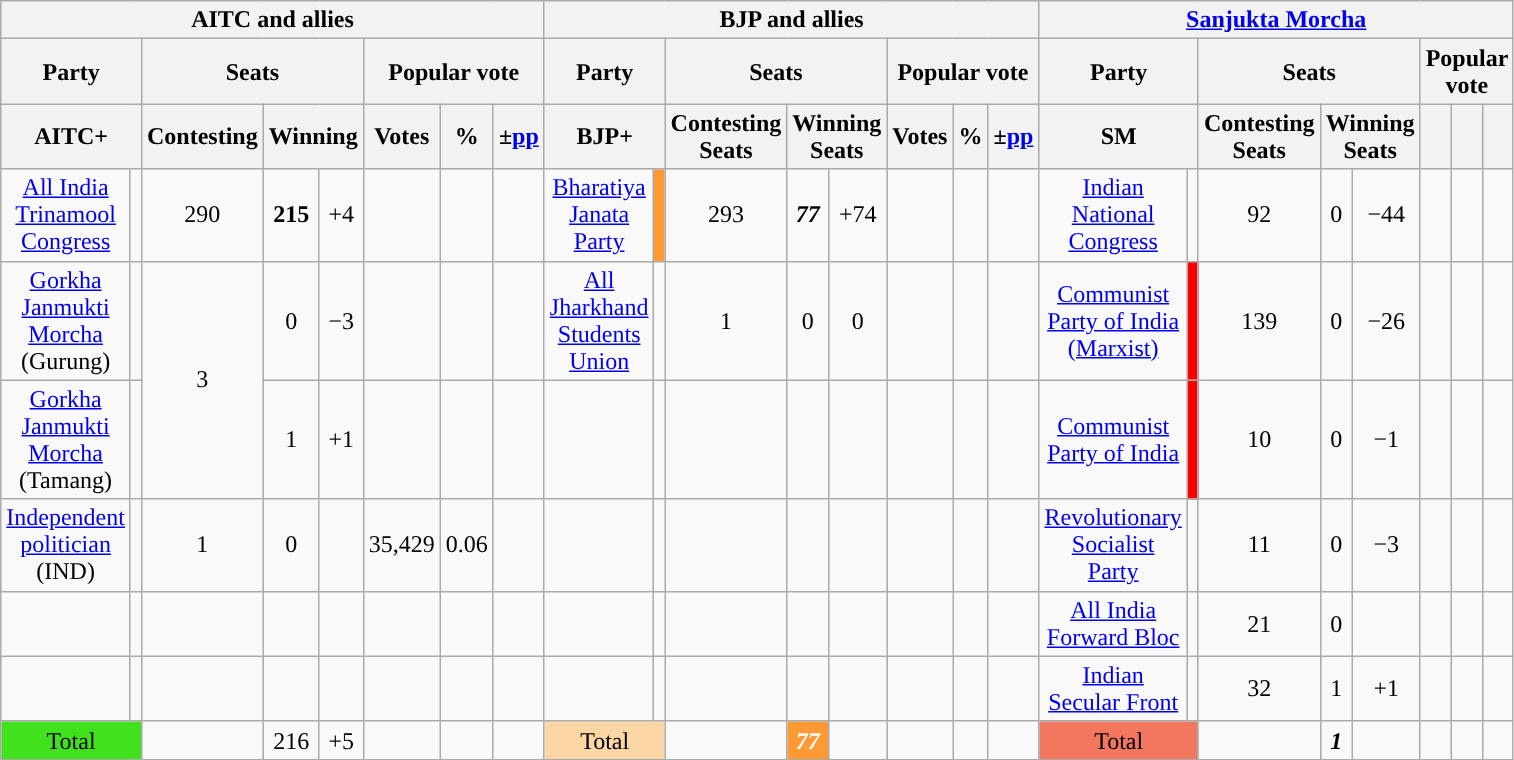<table class="wikitable" width="35%" style="text-align:center;  font-size: x-big">
<tr>
<th colspan="8">AITC and allies</th>
<th colspan="8">BJP and allies</th>
<th colspan="8"><a href='#'>Sanjukta Morcha</a></th>
</tr>
<tr>
<th colspan="2">Party</th>
<th colspan="3">Seats</th>
<th colspan="3">Popular vote</th>
<th colspan="2">Party</th>
<th colspan="3">Seats</th>
<th colspan="3">Popular vote</th>
<th colspan="2">Party</th>
<th colspan="3">Seats</th>
<th colspan="3">Popular vote</th>
</tr>
<tr>
<th colspan="2" style="background:">AITC+</th>
<th style="background:">Contesting</th>
<th colspan="2" style="background:">Winning</th>
<th>Votes</th>
<th>%</th>
<th>±<a href='#'>pp</a></th>
<th colspan="2" style="background:">BJP+</th>
<th style="background:">Contesting Seats</th>
<th colspan="2" style="background:">Winning Seats</th>
<th>Votes</th>
<th>%</th>
<th>±<a href='#'>pp</a></th>
<th colspan="2" style="background:">SM</th>
<th style="background:">Contesting Seats</th>
<th colspan="2" style="background:">Winning Seats</th>
<th></th>
<th></th>
<th></th>
</tr>
<tr>
<td><a href='#'>All India Trinamool Congress</a></td>
<td width="3px" style="background-color: "></td>
<td>290</td>
<td><strong>215</strong></td>
<td>+4</td>
<td></td>
<td></td>
<td></td>
<td><a href='#'>Bharatiya Janata Party</a></td>
<td width="3px" style="background-color: #FF9933"></td>
<td>293</td>
<td><strong><em>77</em></strong></td>
<td>+74</td>
<td></td>
<td></td>
<td></td>
<td><a href='#'>Indian National Congress</a></td>
<td width="3px" style="background-color: "></td>
<td>92</td>
<td>0</td>
<td>−44</td>
<td></td>
<td></td>
<td></td>
</tr>
<tr>
<td><a href='#'>Gorkha Janmukti Morcha</a> (Gurung)</td>
<td width="3px" style="background-color: "></td>
<td rowspan=2>3</td>
<td>0</td>
<td>−3</td>
<td></td>
<td></td>
<td></td>
<td><a href='#'>All Jharkhand Students Union</a></td>
<td width="3px" style="background-color: "></td>
<td>1</td>
<td>0</td>
<td>0</td>
<td></td>
<td></td>
<td></td>
<td><a href='#'>Communist Party of India (Marxist)</a></td>
<td width="3px" style="background-color: #FF0000"></td>
<td>139</td>
<td>0</td>
<td>−26</td>
<td></td>
<td></td>
<td></td>
</tr>
<tr>
<td><a href='#'>Gorkha Janmukti Morcha</a> (Tamang)</td>
<td width="3px" style="background-color: "></td>
<td>1</td>
<td>+1</td>
<td></td>
<td></td>
<td></td>
<td></td>
<td></td>
<td></td>
<td></td>
<td></td>
<td></td>
<td></td>
<td></td>
<td><a href='#'>Communist Party of India</a></td>
<td width="3px" style="background-color: #FF0000"></td>
<td>10</td>
<td>0</td>
<td>−1</td>
<td></td>
<td></td>
<td></td>
</tr>
<tr>
<td><a href='#'>Independent politician</a> (IND)</td>
<td width="3px" style="background-color:"></td>
<td>1</td>
<td>0</td>
<td></td>
<td style="text-align:right">35,429</td>
<td style="text-align:right">0.06</td>
<td></td>
<td></td>
<td></td>
<td></td>
<td></td>
<td></td>
<td></td>
<td></td>
<td></td>
<td><a href='#'>Revolutionary Socialist Party</a></td>
<td width="3px" style="background-color: "></td>
<td>11</td>
<td>0</td>
<td>−3</td>
<td></td>
<td></td>
<td></td>
</tr>
<tr>
<td></td>
<td></td>
<td></td>
<td></td>
<td></td>
<td></td>
<td></td>
<td></td>
<td></td>
<td></td>
<td></td>
<td></td>
<td></td>
<td></td>
<td></td>
<td></td>
<td><a href='#'>All India Forward Bloc</a></td>
<td width="3px" style="background-color: "></td>
<td>21</td>
<td>0</td>
<td></td>
<td></td>
<td></td>
<td></td>
</tr>
<tr>
<td></td>
<td></td>
<td></td>
<td></td>
<td></td>
<td></td>
<td></td>
<td></td>
<td></td>
<td></td>
<td></td>
<td></td>
<td></td>
<td></td>
<td></td>
<td></td>
<td><a href='#'>Indian Secular Front</a></td>
<td width="3px" style="background-color: "></td>
<td>32</td>
<td>1</td>
<td>+1</td>
<td></td>
<td></td>
<td></td>
</tr>
<tr>
<td colspan="2" style="background:#40E21E;">Total</td>
<td></td>
<td style="background:">216</td>
<td>+5</td>
<td></td>
<td></td>
<td></td>
<td colspan="2" style="background:#FAD6A5">Total</td>
<td></td>
<td style="background:#FF9933; color:white;"><strong><em>77</em></strong></td>
<td></td>
<td></td>
<td></td>
<td></td>
<td colspan="2" style="background:#f3775e">Total</td>
<td></td>
<td style="background:"><strong><em>1</em></strong></td>
<td></td>
<td></td>
<td></td>
<td></td>
</tr>
</table>
